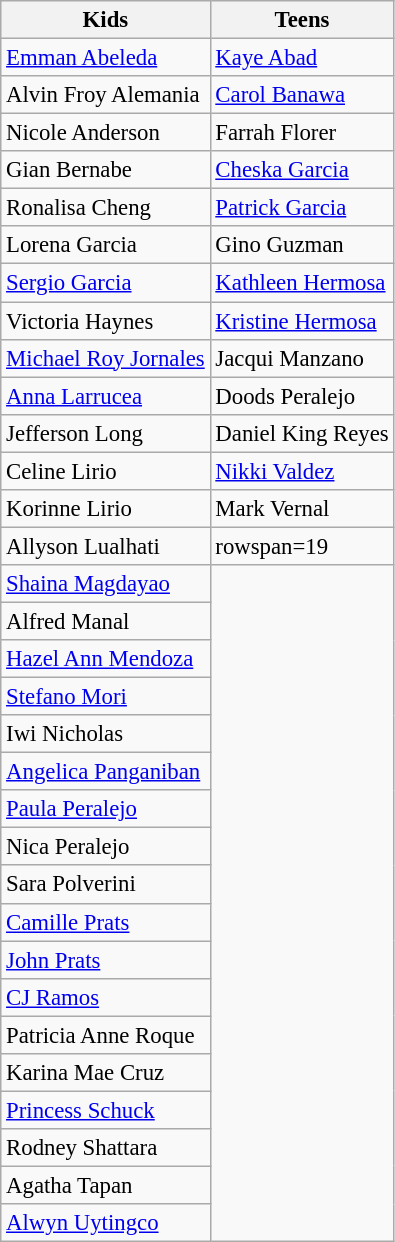<table class="wikitable" style="font-size: 95%;">
<tr>
<th>Kids</th>
<th>Teens</th>
</tr>
<tr>
<td><a href='#'>Emman Abeleda</a></td>
<td><a href='#'>Kaye Abad</a></td>
</tr>
<tr>
<td>Alvin Froy Alemania</td>
<td><a href='#'>Carol Banawa</a></td>
</tr>
<tr>
<td>Nicole Anderson</td>
<td>Farrah Florer</td>
</tr>
<tr>
<td>Gian Bernabe</td>
<td><a href='#'>Cheska Garcia</a></td>
</tr>
<tr>
<td>Ronalisa Cheng</td>
<td><a href='#'>Patrick Garcia</a></td>
</tr>
<tr>
<td>Lorena Garcia</td>
<td>Gino Guzman</td>
</tr>
<tr>
<td><a href='#'>Sergio Garcia</a></td>
<td><a href='#'>Kathleen Hermosa</a></td>
</tr>
<tr>
<td>Victoria Haynes</td>
<td><a href='#'>Kristine Hermosa</a></td>
</tr>
<tr>
<td><a href='#'>Michael Roy Jornales</a></td>
<td>Jacqui Manzano</td>
</tr>
<tr>
<td><a href='#'>Anna Larrucea</a></td>
<td>Doods Peralejo</td>
</tr>
<tr>
<td>Jefferson Long</td>
<td>Daniel King Reyes</td>
</tr>
<tr>
<td>Celine Lirio</td>
<td><a href='#'>Nikki Valdez</a></td>
</tr>
<tr>
<td>Korinne Lirio</td>
<td>Mark Vernal</td>
</tr>
<tr>
<td>Allyson Lualhati</td>
<td>rowspan=19 </td>
</tr>
<tr>
<td><a href='#'>Shaina Magdayao</a></td>
</tr>
<tr>
<td>Alfred Manal</td>
</tr>
<tr>
<td><a href='#'>Hazel Ann Mendoza</a></td>
</tr>
<tr>
<td><a href='#'>Stefano Mori</a></td>
</tr>
<tr>
<td>Iwi Nicholas</td>
</tr>
<tr>
<td><a href='#'>Angelica Panganiban</a></td>
</tr>
<tr>
<td><a href='#'>Paula Peralejo</a></td>
</tr>
<tr>
<td>Nica Peralejo</td>
</tr>
<tr>
<td>Sara Polverini</td>
</tr>
<tr>
<td><a href='#'>Camille Prats</a></td>
</tr>
<tr>
<td><a href='#'>John Prats</a></td>
</tr>
<tr>
<td><a href='#'>CJ Ramos</a></td>
</tr>
<tr>
<td>Patricia Anne Roque</td>
</tr>
<tr>
<td>Karina Mae Cruz</td>
</tr>
<tr>
<td><a href='#'>Princess Schuck</a></td>
</tr>
<tr>
<td>Rodney Shattara</td>
</tr>
<tr>
<td>Agatha Tapan</td>
</tr>
<tr>
<td><a href='#'>Alwyn Uytingco</a></td>
</tr>
</table>
